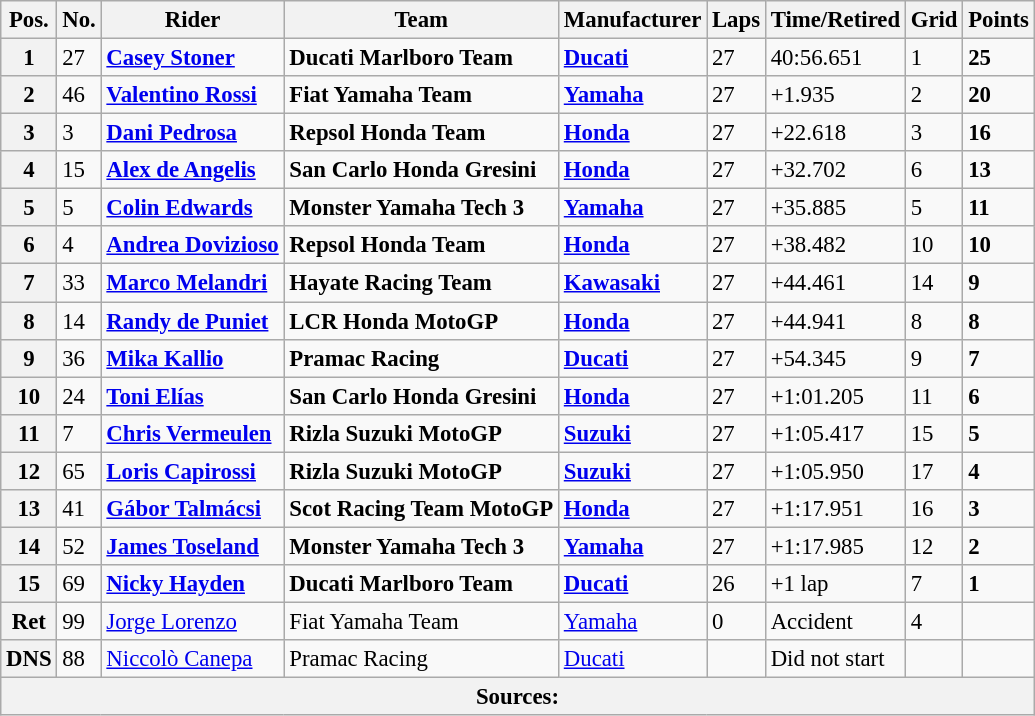<table class="wikitable" style="font-size: 95%;">
<tr>
<th>Pos.</th>
<th>No.</th>
<th>Rider</th>
<th>Team</th>
<th>Manufacturer</th>
<th>Laps</th>
<th>Time/Retired</th>
<th>Grid</th>
<th>Points</th>
</tr>
<tr>
<th>1</th>
<td>27</td>
<td> <strong><a href='#'>Casey Stoner</a></strong></td>
<td><strong>Ducati Marlboro Team</strong></td>
<td><strong><a href='#'>Ducati</a></strong></td>
<td>27</td>
<td>40:56.651</td>
<td>1</td>
<td><strong>25</strong></td>
</tr>
<tr>
<th>2</th>
<td>46</td>
<td> <strong><a href='#'>Valentino Rossi</a></strong></td>
<td><strong>Fiat Yamaha Team</strong></td>
<td><strong><a href='#'>Yamaha</a></strong></td>
<td>27</td>
<td>+1.935</td>
<td>2</td>
<td><strong>20</strong></td>
</tr>
<tr>
<th>3</th>
<td>3</td>
<td> <strong><a href='#'>Dani Pedrosa</a></strong></td>
<td><strong>Repsol Honda Team</strong></td>
<td><strong><a href='#'>Honda</a></strong></td>
<td>27</td>
<td>+22.618</td>
<td>3</td>
<td><strong>16</strong></td>
</tr>
<tr>
<th>4</th>
<td>15</td>
<td> <strong><a href='#'>Alex de Angelis</a></strong></td>
<td><strong>San Carlo Honda Gresini</strong></td>
<td><strong><a href='#'>Honda</a></strong></td>
<td>27</td>
<td>+32.702</td>
<td>6</td>
<td><strong>13</strong></td>
</tr>
<tr>
<th>5</th>
<td>5</td>
<td> <strong><a href='#'>Colin Edwards</a></strong></td>
<td><strong>Monster Yamaha Tech 3</strong></td>
<td><strong><a href='#'>Yamaha</a></strong></td>
<td>27</td>
<td>+35.885</td>
<td>5</td>
<td><strong>11</strong></td>
</tr>
<tr>
<th>6</th>
<td>4</td>
<td> <strong><a href='#'>Andrea Dovizioso</a></strong></td>
<td><strong>Repsol Honda Team</strong></td>
<td><strong><a href='#'>Honda</a></strong></td>
<td>27</td>
<td>+38.482</td>
<td>10</td>
<td><strong>10</strong></td>
</tr>
<tr>
<th>7</th>
<td>33</td>
<td> <strong><a href='#'>Marco Melandri</a></strong></td>
<td><strong>Hayate Racing Team</strong></td>
<td><strong><a href='#'>Kawasaki</a></strong></td>
<td>27</td>
<td>+44.461</td>
<td>14</td>
<td><strong>9</strong></td>
</tr>
<tr>
<th>8</th>
<td>14</td>
<td> <strong><a href='#'>Randy de Puniet</a></strong></td>
<td><strong>LCR Honda MotoGP</strong></td>
<td><strong><a href='#'>Honda</a></strong></td>
<td>27</td>
<td>+44.941</td>
<td>8</td>
<td><strong>8</strong></td>
</tr>
<tr>
<th>9</th>
<td>36</td>
<td> <strong><a href='#'>Mika Kallio</a></strong></td>
<td><strong>Pramac Racing</strong></td>
<td><strong><a href='#'>Ducati</a></strong></td>
<td>27</td>
<td>+54.345</td>
<td>9</td>
<td><strong>7</strong></td>
</tr>
<tr>
<th>10</th>
<td>24</td>
<td> <strong><a href='#'>Toni Elías</a></strong></td>
<td><strong>San Carlo Honda Gresini</strong></td>
<td><strong><a href='#'>Honda</a></strong></td>
<td>27</td>
<td>+1:01.205</td>
<td>11</td>
<td><strong>6</strong></td>
</tr>
<tr>
<th>11</th>
<td>7</td>
<td> <strong><a href='#'>Chris Vermeulen</a></strong></td>
<td><strong>Rizla Suzuki MotoGP</strong></td>
<td><strong><a href='#'>Suzuki</a></strong></td>
<td>27</td>
<td>+1:05.417</td>
<td>15</td>
<td><strong>5</strong></td>
</tr>
<tr>
<th>12</th>
<td>65</td>
<td> <strong><a href='#'>Loris Capirossi</a></strong></td>
<td><strong>Rizla Suzuki MotoGP</strong></td>
<td><strong><a href='#'>Suzuki</a></strong></td>
<td>27</td>
<td>+1:05.950</td>
<td>17</td>
<td><strong>4</strong></td>
</tr>
<tr>
<th>13</th>
<td>41</td>
<td> <strong><a href='#'>Gábor Talmácsi</a></strong></td>
<td><strong>Scot Racing Team MotoGP</strong></td>
<td><strong><a href='#'>Honda</a></strong></td>
<td>27</td>
<td>+1:17.951</td>
<td>16</td>
<td><strong>3</strong></td>
</tr>
<tr>
<th>14</th>
<td>52</td>
<td> <strong><a href='#'>James Toseland</a></strong></td>
<td><strong>Monster Yamaha Tech 3</strong></td>
<td><strong><a href='#'>Yamaha</a></strong></td>
<td>27</td>
<td>+1:17.985</td>
<td>12</td>
<td><strong>2</strong></td>
</tr>
<tr>
<th>15</th>
<td>69</td>
<td> <strong><a href='#'>Nicky Hayden</a></strong></td>
<td><strong>Ducati Marlboro Team</strong></td>
<td><strong><a href='#'>Ducati</a></strong></td>
<td>26</td>
<td>+1 lap</td>
<td>7</td>
<td><strong>1</strong></td>
</tr>
<tr>
<th>Ret</th>
<td>99</td>
<td> <a href='#'>Jorge Lorenzo</a></td>
<td>Fiat Yamaha Team</td>
<td><a href='#'>Yamaha</a></td>
<td>0</td>
<td>Accident</td>
<td>4</td>
<td></td>
</tr>
<tr>
<th>DNS</th>
<td>88</td>
<td> <a href='#'>Niccolò Canepa</a></td>
<td>Pramac Racing</td>
<td><a href='#'>Ducati</a></td>
<td></td>
<td>Did not start</td>
<td></td>
<td></td>
</tr>
<tr>
<th colspan=9>Sources:</th>
</tr>
</table>
